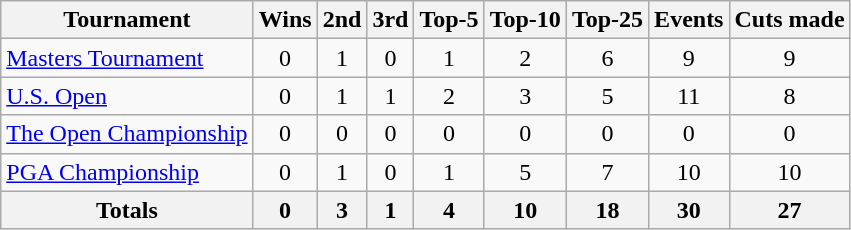<table class=wikitable style=text-align:center>
<tr>
<th>Tournament</th>
<th>Wins</th>
<th>2nd</th>
<th>3rd</th>
<th>Top-5</th>
<th>Top-10</th>
<th>Top-25</th>
<th>Events</th>
<th>Cuts made</th>
</tr>
<tr>
<td align=left><a href='#'>Masters Tournament</a></td>
<td>0</td>
<td>1</td>
<td>0</td>
<td>1</td>
<td>2</td>
<td>6</td>
<td>9</td>
<td>9</td>
</tr>
<tr>
<td align=left><a href='#'>U.S. Open</a></td>
<td>0</td>
<td>1</td>
<td>1</td>
<td>2</td>
<td>3</td>
<td>5</td>
<td>11</td>
<td>8</td>
</tr>
<tr>
<td align=left><a href='#'>The Open Championship</a></td>
<td>0</td>
<td>0</td>
<td>0</td>
<td>0</td>
<td>0</td>
<td>0</td>
<td>0</td>
<td>0</td>
</tr>
<tr>
<td align=left><a href='#'>PGA Championship</a></td>
<td>0</td>
<td>1</td>
<td>0</td>
<td>1</td>
<td>5</td>
<td>7</td>
<td>10</td>
<td>10</td>
</tr>
<tr>
<th>Totals</th>
<th>0</th>
<th>3</th>
<th>1</th>
<th>4</th>
<th>10</th>
<th>18</th>
<th>30</th>
<th>27</th>
</tr>
</table>
